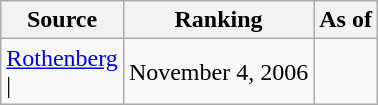<table class="wikitable" style="text-align:center">
<tr>
<th>Source</th>
<th>Ranking</th>
<th>As of</th>
</tr>
<tr>
<td align=left><a href='#'>Rothenberg</a><br>| </td>
<td>November 4, 2006</td>
</tr>
</table>
